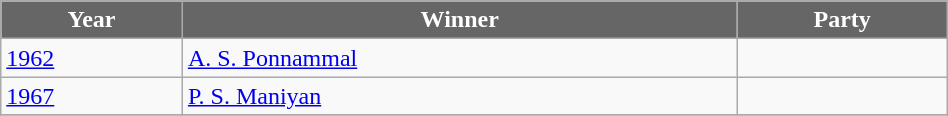<table class="wikitable" width="50%">
<tr>
<th style="background-color:#666666; color:white">Year</th>
<th style="background-color:#666666; color:white">Winner</th>
<th style="background-color:#666666; color:white" colspan="2">Party</th>
</tr>
<tr>
<td><a href='#'>1962</a></td>
<td><a href='#'>A. S. Ponnammal</a></td>
<td></td>
</tr>
<tr>
<td><a href='#'>1967</a></td>
<td><a href='#'>P. S. Maniyan</a></td>
<td></td>
</tr>
<tr>
</tr>
</table>
